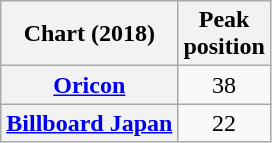<table class="wikitable sortable plainrowheaders" style="text-align:center">
<tr>
<th scope="col">Chart (2018)</th>
<th scope="col">Peak<br>position</th>
</tr>
<tr>
<th scope="row"><a href='#'>Oricon</a></th>
<td>38</td>
</tr>
<tr>
<th scope="row"><a href='#'>Billboard Japan</a></th>
<td>22</td>
</tr>
</table>
